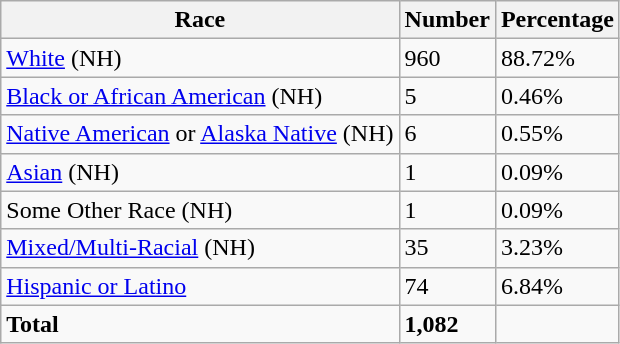<table class="wikitable">
<tr>
<th>Race</th>
<th>Number</th>
<th>Percentage</th>
</tr>
<tr>
<td><a href='#'>White</a> (NH)</td>
<td>960</td>
<td>88.72%</td>
</tr>
<tr>
<td><a href='#'>Black or African American</a> (NH)</td>
<td>5</td>
<td>0.46%</td>
</tr>
<tr>
<td><a href='#'>Native American</a> or <a href='#'>Alaska Native</a> (NH)</td>
<td>6</td>
<td>0.55%</td>
</tr>
<tr>
<td><a href='#'>Asian</a> (NH)</td>
<td>1</td>
<td>0.09%</td>
</tr>
<tr>
<td>Some Other Race (NH)</td>
<td>1</td>
<td>0.09%</td>
</tr>
<tr>
<td><a href='#'>Mixed/Multi-Racial</a> (NH)</td>
<td>35</td>
<td>3.23%</td>
</tr>
<tr>
<td><a href='#'>Hispanic or Latino</a></td>
<td>74</td>
<td>6.84%</td>
</tr>
<tr>
<td><strong>Total</strong></td>
<td><strong>1,082</strong></td>
<td></td>
</tr>
</table>
